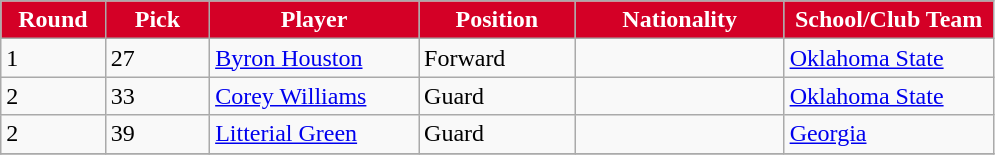<table class="wikitable sortable sortable">
<tr>
<th style="background:#D40026; color:#FFFFFF" width="10%">Round</th>
<th style="background:#D40026; color:#FFFFFF" width="10%">Pick</th>
<th style="background:#D40026; color:#FFFFFF" width="20%">Player</th>
<th style="background:#D40026; color:#FFFFFF" width="15%">Position</th>
<th style="background:#D40026; color:#FFFFFF" width="20%">Nationality</th>
<th style="background:#D40026; color:#FFFFFF" width="20%">School/Club Team</th>
</tr>
<tr>
<td>1</td>
<td>27</td>
<td><a href='#'>Byron Houston</a></td>
<td>Forward</td>
<td></td>
<td><a href='#'>Oklahoma State</a></td>
</tr>
<tr>
<td>2</td>
<td>33</td>
<td><a href='#'>Corey Williams</a></td>
<td>Guard</td>
<td></td>
<td><a href='#'>Oklahoma State</a></td>
</tr>
<tr>
<td>2</td>
<td>39</td>
<td><a href='#'>Litterial Green</a></td>
<td>Guard</td>
<td></td>
<td><a href='#'>Georgia</a></td>
</tr>
<tr>
</tr>
</table>
